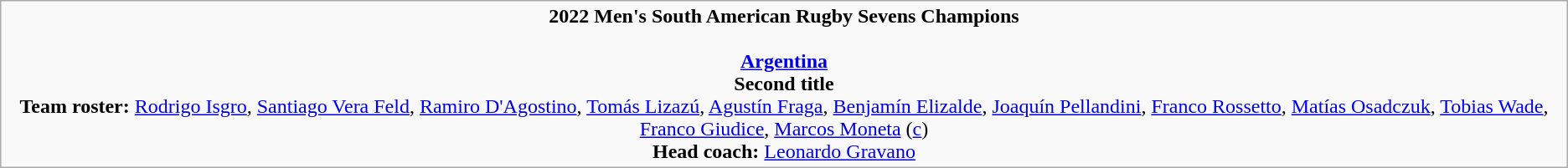<table class="wikitable" style="min-width:80%">
<tr align=center>
<td><strong>2022 Men's South American Rugby Sevens Champions</strong><br><br><strong><a href='#'>Argentina</a></strong><br><strong>Second title</strong><br><strong>Team roster:</strong> <a href='#'>Rodrigo Isgro</a>, <a href='#'>Santiago Vera Feld</a>, <a href='#'>Ramiro D'Agostino</a>, <a href='#'>Tomás Lizazú</a>, <a href='#'>Agustín Fraga</a>, <a href='#'>Benjamín Elizalde</a>, <a href='#'>Joaquín Pellandini</a>, <a href='#'>Franco Rossetto</a>, <a href='#'>Matías Osadczuk</a>, <a href='#'>Tobias Wade</a>, <a href='#'>Franco Giudice</a>, <a href='#'>Marcos Moneta</a> (<a href='#'>c</a>)<br>
<strong>Head coach:</strong> <a href='#'>Leonardo Gravano</a></td>
</tr>
</table>
